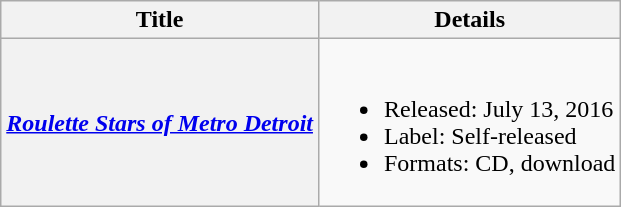<table class="wikitable plainrowheaders">
<tr>
<th scope="col">Title</th>
<th scope="col">Details</th>
</tr>
<tr>
<th scope="row"><em><a href='#'>Roulette Stars of Metro Detroit</a></em></th>
<td><br><ul><li>Released: July 13, 2016</li><li>Label: Self-released</li><li>Formats: CD, download</li></ul></td>
</tr>
</table>
